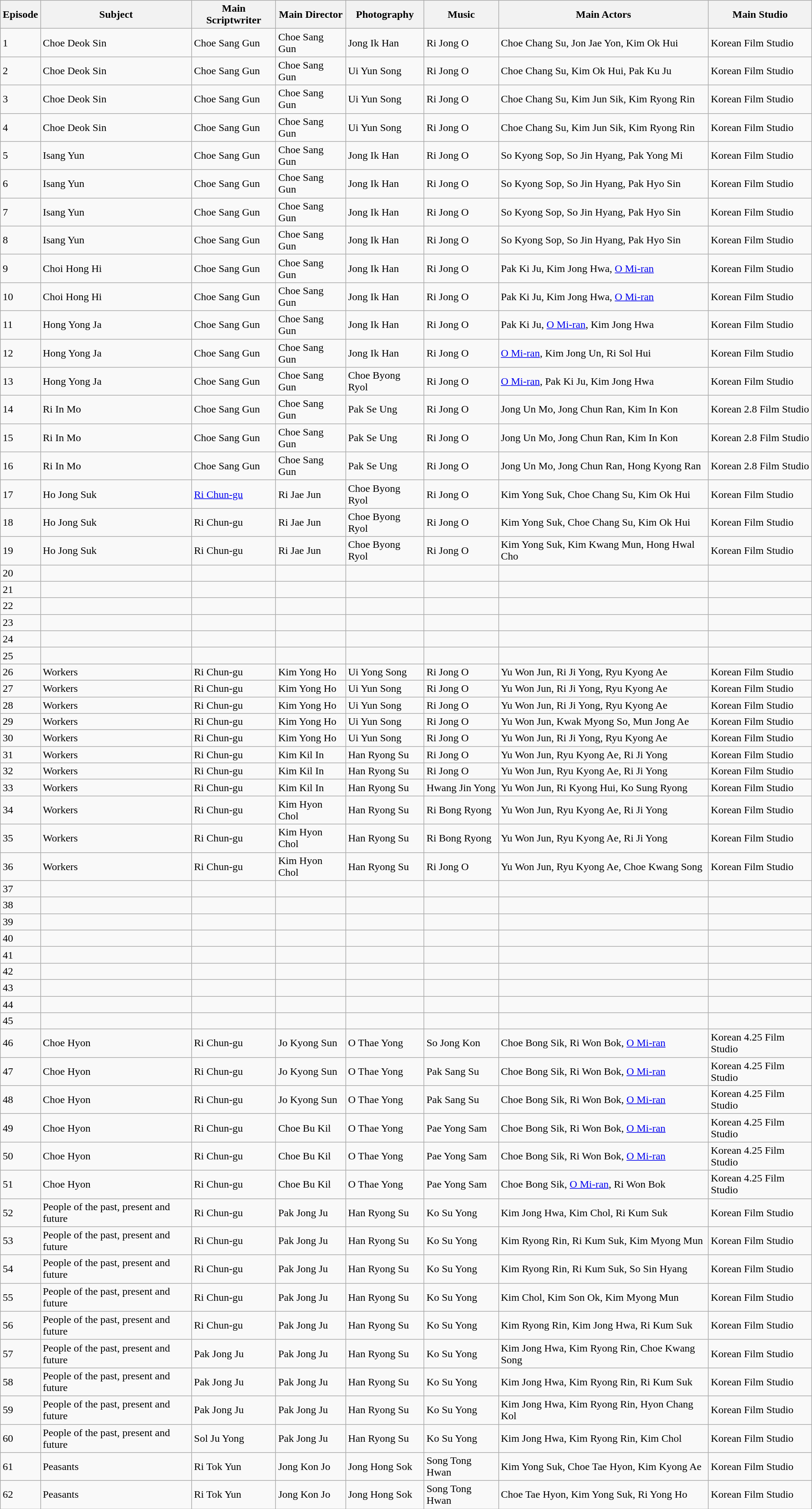<table class="wikitable">
<tr>
<th>Episode</th>
<th>Subject</th>
<th>Main Scriptwriter</th>
<th>Main Director</th>
<th>Photography</th>
<th>Music</th>
<th>Main Actors</th>
<th>Main Studio</th>
</tr>
<tr>
<td>1</td>
<td>Choe Deok Sin</td>
<td>Choe Sang Gun</td>
<td>Choe Sang Gun</td>
<td>Jong Ik Han</td>
<td>Ri Jong O</td>
<td>Choe Chang Su, Jon Jae Yon, Kim Ok Hui</td>
<td>Korean Film Studio</td>
</tr>
<tr>
<td>2</td>
<td>Choe Deok Sin</td>
<td>Choe Sang Gun</td>
<td>Choe Sang Gun</td>
<td>Ui Yun Song</td>
<td>Ri Jong O</td>
<td>Choe Chang Su, Kim Ok Hui, Pak Ku Ju</td>
<td>Korean Film Studio</td>
</tr>
<tr>
<td>3</td>
<td>Choe Deok Sin</td>
<td>Choe Sang Gun</td>
<td>Choe Sang Gun</td>
<td>Ui Yun Song</td>
<td>Ri Jong O</td>
<td>Choe Chang Su, Kim Jun Sik, Kim Ryong Rin</td>
<td>Korean Film Studio</td>
</tr>
<tr>
<td>4</td>
<td>Choe Deok Sin</td>
<td>Choe Sang Gun</td>
<td>Choe Sang Gun</td>
<td>Ui Yun Song</td>
<td>Ri Jong O</td>
<td>Choe Chang Su, Kim Jun Sik, Kim Ryong Rin</td>
<td>Korean Film Studio</td>
</tr>
<tr>
<td>5</td>
<td>Isang Yun</td>
<td>Choe Sang Gun</td>
<td>Choe Sang Gun</td>
<td>Jong Ik Han</td>
<td>Ri Jong O</td>
<td>So Kyong Sop, So Jin Hyang, Pak Yong Mi</td>
<td>Korean Film Studio</td>
</tr>
<tr>
<td>6</td>
<td>Isang Yun</td>
<td>Choe Sang Gun</td>
<td>Choe Sang Gun</td>
<td>Jong Ik Han</td>
<td>Ri Jong O</td>
<td>So Kyong Sop, So Jin Hyang, Pak Hyo Sin</td>
<td>Korean Film Studio</td>
</tr>
<tr>
<td>7</td>
<td>Isang Yun</td>
<td>Choe Sang Gun</td>
<td>Choe Sang Gun</td>
<td>Jong Ik Han</td>
<td>Ri Jong O</td>
<td>So Kyong Sop, So Jin Hyang, Pak Hyo Sin</td>
<td>Korean Film Studio</td>
</tr>
<tr>
<td>8</td>
<td>Isang Yun</td>
<td>Choe Sang Gun</td>
<td>Choe Sang Gun</td>
<td>Jong Ik Han</td>
<td>Ri Jong O</td>
<td>So Kyong Sop, So Jin Hyang, Pak Hyo Sin</td>
<td>Korean Film Studio</td>
</tr>
<tr>
<td>9</td>
<td>Choi Hong Hi</td>
<td>Choe Sang Gun</td>
<td>Choe Sang Gun</td>
<td>Jong Ik Han</td>
<td>Ri Jong O</td>
<td>Pak Ki Ju, Kim Jong Hwa, <a href='#'>O Mi-ran</a></td>
<td>Korean Film Studio</td>
</tr>
<tr>
<td>10</td>
<td>Choi Hong Hi</td>
<td>Choe Sang Gun</td>
<td>Choe Sang Gun</td>
<td>Jong Ik Han</td>
<td>Ri Jong O</td>
<td>Pak Ki Ju, Kim Jong Hwa, <a href='#'>O Mi-ran</a></td>
<td>Korean Film Studio</td>
</tr>
<tr>
<td>11</td>
<td>Hong Yong Ja</td>
<td>Choe Sang Gun</td>
<td>Choe Sang Gun</td>
<td>Jong Ik Han</td>
<td>Ri Jong O</td>
<td>Pak Ki Ju, <a href='#'>O Mi-ran</a>, Kim Jong Hwa</td>
<td>Korean Film Studio</td>
</tr>
<tr>
<td>12</td>
<td>Hong Yong Ja</td>
<td>Choe Sang Gun</td>
<td>Choe Sang Gun</td>
<td>Jong Ik Han</td>
<td>Ri Jong O</td>
<td><a href='#'>O Mi-ran</a>, Kim Jong Un, Ri Sol Hui</td>
<td>Korean Film Studio</td>
</tr>
<tr>
<td>13</td>
<td>Hong Yong Ja</td>
<td>Choe Sang Gun</td>
<td>Choe Sang Gun</td>
<td>Choe Byong Ryol</td>
<td>Ri Jong O</td>
<td><a href='#'>O Mi-ran</a>, Pak Ki Ju, Kim Jong Hwa</td>
<td>Korean Film Studio</td>
</tr>
<tr>
<td>14</td>
<td>Ri In Mo</td>
<td>Choe Sang Gun</td>
<td>Choe Sang Gun</td>
<td>Pak Se Ung</td>
<td>Ri Jong O</td>
<td>Jong Un Mo, Jong Chun Ran, Kim In Kon</td>
<td>Korean 2.8 Film Studio</td>
</tr>
<tr>
<td>15</td>
<td>Ri In Mo</td>
<td>Choe Sang Gun</td>
<td>Choe Sang Gun</td>
<td>Pak Se Ung</td>
<td>Ri Jong O</td>
<td>Jong Un Mo, Jong Chun Ran, Kim In Kon</td>
<td>Korean 2.8 Film Studio</td>
</tr>
<tr>
<td>16</td>
<td>Ri In Mo</td>
<td>Choe Sang Gun</td>
<td>Choe Sang Gun</td>
<td>Pak Se Ung</td>
<td>Ri Jong O</td>
<td>Jong Un Mo, Jong Chun Ran, Hong Kyong Ran</td>
<td>Korean 2.8 Film Studio</td>
</tr>
<tr>
<td>17</td>
<td>Ho Jong Suk</td>
<td><a href='#'>Ri Chun-gu</a></td>
<td>Ri Jae Jun</td>
<td>Choe Byong Ryol</td>
<td>Ri Jong O</td>
<td>Kim Yong Suk, Choe Chang Su, Kim Ok Hui</td>
<td>Korean Film Studio</td>
</tr>
<tr>
<td>18</td>
<td>Ho Jong Suk</td>
<td>Ri Chun-gu</td>
<td>Ri Jae Jun</td>
<td>Choe Byong Ryol</td>
<td>Ri Jong O</td>
<td>Kim Yong Suk, Choe Chang Su, Kim Ok Hui</td>
<td>Korean Film Studio</td>
</tr>
<tr>
<td>19</td>
<td>Ho Jong Suk</td>
<td>Ri Chun-gu</td>
<td>Ri Jae Jun</td>
<td>Choe Byong Ryol</td>
<td>Ri Jong O</td>
<td>Kim Yong Suk, Kim Kwang Mun, Hong Hwal Cho</td>
<td>Korean Film Studio</td>
</tr>
<tr>
<td>20</td>
<td></td>
<td></td>
<td></td>
<td></td>
<td></td>
<td></td>
<td></td>
</tr>
<tr>
<td>21</td>
<td></td>
<td></td>
<td></td>
<td></td>
<td></td>
<td></td>
<td></td>
</tr>
<tr>
<td>22</td>
<td></td>
<td></td>
<td></td>
<td></td>
<td></td>
<td></td>
<td></td>
</tr>
<tr>
<td>23</td>
<td></td>
<td></td>
<td></td>
<td></td>
<td></td>
<td></td>
<td></td>
</tr>
<tr>
<td>24</td>
<td></td>
<td></td>
<td></td>
<td></td>
<td></td>
<td></td>
<td></td>
</tr>
<tr>
<td>25</td>
<td></td>
<td></td>
<td></td>
<td></td>
<td></td>
<td></td>
<td></td>
</tr>
<tr>
<td>26</td>
<td>Workers</td>
<td>Ri Chun-gu</td>
<td>Kim Yong Ho</td>
<td>Ui Yong Song</td>
<td>Ri Jong O</td>
<td>Yu Won Jun, Ri Ji Yong, Ryu Kyong Ae</td>
<td>Korean Film Studio</td>
</tr>
<tr>
<td>27</td>
<td>Workers</td>
<td>Ri Chun-gu</td>
<td>Kim Yong Ho</td>
<td>Ui Yun Song</td>
<td>Ri Jong O</td>
<td>Yu Won Jun, Ri Ji Yong, Ryu Kyong Ae</td>
<td>Korean Film Studio</td>
</tr>
<tr>
<td>28</td>
<td>Workers</td>
<td>Ri Chun-gu</td>
<td>Kim Yong Ho</td>
<td>Ui Yun Song</td>
<td>Ri Jong O</td>
<td>Yu Won Jun, Ri Ji Yong, Ryu Kyong Ae</td>
<td>Korean Film Studio</td>
</tr>
<tr>
<td>29</td>
<td>Workers</td>
<td>Ri Chun-gu</td>
<td>Kim Yong Ho</td>
<td>Ui Yun Song</td>
<td>Ri Jong O</td>
<td>Yu Won Jun, Kwak Myong So, Mun Jong Ae</td>
<td>Korean Film Studio</td>
</tr>
<tr>
<td>30</td>
<td>Workers</td>
<td>Ri Chun-gu</td>
<td>Kim Yong Ho</td>
<td>Ui Yun Song</td>
<td>Ri Jong O</td>
<td>Yu Won Jun, Ri Ji Yong, Ryu Kyong Ae</td>
<td>Korean Film Studio</td>
</tr>
<tr>
<td>31</td>
<td>Workers</td>
<td>Ri Chun-gu</td>
<td>Kim Kil In</td>
<td>Han Ryong Su</td>
<td>Ri Jong O</td>
<td>Yu Won Jun, Ryu Kyong Ae, Ri Ji Yong</td>
<td>Korean Film Studio</td>
</tr>
<tr>
<td>32</td>
<td>Workers</td>
<td>Ri Chun-gu</td>
<td>Kim Kil In</td>
<td>Han Ryong Su</td>
<td>Ri Jong O</td>
<td>Yu Won Jun, Ryu Kyong Ae, Ri Ji Yong</td>
<td>Korean Film Studio</td>
</tr>
<tr>
<td>33</td>
<td>Workers</td>
<td>Ri Chun-gu</td>
<td>Kim Kil In</td>
<td>Han Ryong Su</td>
<td>Hwang Jin Yong</td>
<td>Yu Won Jun, Ri Kyong Hui, Ko Sung Ryong</td>
<td>Korean Film Studio</td>
</tr>
<tr>
<td>34</td>
<td>Workers</td>
<td>Ri Chun-gu</td>
<td>Kim Hyon Chol</td>
<td>Han Ryong Su</td>
<td>Ri Bong Ryong</td>
<td>Yu Won Jun, Ryu Kyong Ae, Ri Ji Yong</td>
<td>Korean Film Studio</td>
</tr>
<tr>
<td>35</td>
<td>Workers</td>
<td>Ri Chun-gu</td>
<td>Kim Hyon Chol</td>
<td>Han Ryong Su</td>
<td>Ri Bong Ryong</td>
<td>Yu Won Jun, Ryu Kyong Ae, Ri Ji Yong</td>
<td>Korean Film Studio</td>
</tr>
<tr>
<td>36</td>
<td>Workers</td>
<td>Ri Chun-gu</td>
<td>Kim Hyon Chol</td>
<td>Han Ryong Su</td>
<td>Ri Jong O</td>
<td>Yu Won Jun, Ryu Kyong Ae, Choe Kwang Song</td>
<td>Korean Film Studio</td>
</tr>
<tr>
<td>37</td>
<td></td>
<td></td>
<td></td>
<td></td>
<td></td>
<td></td>
<td></td>
</tr>
<tr>
<td>38</td>
<td></td>
<td></td>
<td></td>
<td></td>
<td></td>
<td></td>
<td></td>
</tr>
<tr>
<td>39</td>
<td></td>
<td></td>
<td></td>
<td></td>
<td></td>
<td></td>
<td></td>
</tr>
<tr>
<td>40</td>
<td></td>
<td></td>
<td></td>
<td></td>
<td></td>
<td></td>
<td></td>
</tr>
<tr>
<td>41</td>
<td></td>
<td></td>
<td></td>
<td></td>
<td></td>
<td></td>
<td></td>
</tr>
<tr>
<td>42</td>
<td></td>
<td></td>
<td></td>
<td></td>
<td></td>
<td></td>
<td></td>
</tr>
<tr>
<td>43</td>
<td></td>
<td></td>
<td></td>
<td></td>
<td></td>
<td></td>
<td></td>
</tr>
<tr>
<td>44</td>
<td></td>
<td></td>
<td></td>
<td></td>
<td></td>
<td></td>
<td></td>
</tr>
<tr>
<td>45</td>
<td></td>
<td></td>
<td></td>
<td></td>
<td></td>
<td></td>
<td></td>
</tr>
<tr>
<td>46</td>
<td>Choe Hyon</td>
<td>Ri Chun-gu</td>
<td>Jo Kyong Sun</td>
<td>O Thae Yong</td>
<td>So Jong Kon</td>
<td>Choe Bong Sik, Ri Won Bok, <a href='#'>O Mi-ran</a></td>
<td>Korean 4.25 Film Studio</td>
</tr>
<tr>
<td>47</td>
<td>Choe Hyon</td>
<td>Ri Chun-gu</td>
<td>Jo Kyong Sun</td>
<td>O Thae Yong</td>
<td>Pak Sang Su</td>
<td>Choe Bong Sik, Ri Won Bok, <a href='#'>O Mi-ran</a></td>
<td>Korean 4.25 Film Studio</td>
</tr>
<tr>
<td>48</td>
<td>Choe Hyon</td>
<td>Ri Chun-gu</td>
<td>Jo Kyong Sun</td>
<td>O Thae Yong</td>
<td>Pak Sang Su</td>
<td>Choe Bong Sik, Ri Won Bok, <a href='#'>O Mi-ran</a></td>
<td>Korean 4.25 Film Studio</td>
</tr>
<tr>
<td>49</td>
<td>Choe Hyon</td>
<td>Ri Chun-gu</td>
<td>Choe Bu Kil</td>
<td>O Thae Yong</td>
<td>Pae Yong Sam</td>
<td>Choe Bong Sik, Ri Won Bok, <a href='#'>O Mi-ran</a></td>
<td>Korean 4.25 Film Studio</td>
</tr>
<tr>
<td>50</td>
<td>Choe Hyon</td>
<td>Ri Chun-gu</td>
<td>Choe Bu Kil</td>
<td>O Thae Yong</td>
<td>Pae Yong Sam</td>
<td>Choe Bong Sik, Ri Won Bok, <a href='#'>O Mi-ran</a></td>
<td>Korean 4.25 Film Studio</td>
</tr>
<tr>
<td>51</td>
<td>Choe Hyon</td>
<td>Ri Chun-gu</td>
<td>Choe Bu Kil</td>
<td>O Thae Yong</td>
<td>Pae Yong Sam</td>
<td>Choe Bong Sik, <a href='#'>O Mi-ran</a>, Ri Won Bok</td>
<td>Korean 4.25 Film Studio</td>
</tr>
<tr>
<td>52</td>
<td>People of the past, present and future</td>
<td>Ri Chun-gu</td>
<td>Pak Jong Ju</td>
<td>Han Ryong Su</td>
<td>Ko Su Yong</td>
<td>Kim Jong Hwa, Kim Chol, Ri Kum Suk</td>
<td>Korean Film Studio</td>
</tr>
<tr>
<td>53</td>
<td>People of the past, present and future</td>
<td>Ri Chun-gu</td>
<td>Pak Jong Ju</td>
<td>Han Ryong Su</td>
<td>Ko Su Yong</td>
<td>Kim Ryong Rin, Ri Kum Suk, Kim Myong Mun</td>
<td>Korean Film Studio</td>
</tr>
<tr>
<td>54</td>
<td>People of the past, present and future</td>
<td>Ri Chun-gu</td>
<td>Pak Jong Ju</td>
<td>Han Ryong Su</td>
<td>Ko Su Yong</td>
<td>Kim Ryong Rin, Ri Kum Suk, So Sin Hyang</td>
<td>Korean Film Studio</td>
</tr>
<tr>
<td>55</td>
<td>People of the past, present and future</td>
<td>Ri Chun-gu</td>
<td>Pak Jong Ju</td>
<td>Han Ryong Su</td>
<td>Ko Su Yong</td>
<td>Kim Chol, Kim Son Ok, Kim Myong Mun</td>
<td>Korean Film Studio</td>
</tr>
<tr>
<td>56</td>
<td>People of the past, present and future</td>
<td>Ri Chun-gu</td>
<td>Pak Jong Ju</td>
<td>Han Ryong Su</td>
<td>Ko Su Yong</td>
<td>Kim Ryong Rin, Kim Jong Hwa, Ri Kum Suk</td>
<td>Korean Film Studio</td>
</tr>
<tr>
<td>57</td>
<td>People of the past, present and future</td>
<td>Pak Jong Ju</td>
<td>Pak Jong Ju</td>
<td>Han Ryong Su</td>
<td>Ko Su Yong</td>
<td>Kim Jong Hwa, Kim Ryong Rin, Choe Kwang Song</td>
<td>Korean Film Studio</td>
</tr>
<tr>
<td>58</td>
<td>People of the past, present and future</td>
<td>Pak Jong Ju</td>
<td>Pak Jong Ju</td>
<td>Han Ryong Su</td>
<td>Ko Su Yong</td>
<td>Kim Jong Hwa, Kim Ryong Rin, Ri Kum Suk</td>
<td>Korean Film Studio</td>
</tr>
<tr>
<td>59</td>
<td>People of the past, present and future</td>
<td>Pak Jong Ju</td>
<td>Pak Jong Ju</td>
<td>Han Ryong Su</td>
<td>Ko Su Yong</td>
<td>Kim Jong Hwa, Kim Ryong Rin, Hyon Chang Kol</td>
<td>Korean Film Studio</td>
</tr>
<tr>
<td>60</td>
<td>People of the past, present and future</td>
<td>Sol Ju Yong</td>
<td>Pak Jong Ju</td>
<td>Han Ryong Su</td>
<td>Ko Su Yong</td>
<td>Kim Jong Hwa, Kim Ryong Rin, Kim Chol</td>
<td>Korean Film Studio</td>
</tr>
<tr>
<td>61</td>
<td>Peasants</td>
<td>Ri Tok Yun</td>
<td>Jong Kon Jo</td>
<td>Jong Hong Sok</td>
<td>Song Tong Hwan</td>
<td>Kim Yong Suk, Choe Tae Hyon, Kim Kyong Ae</td>
<td>Korean Film Studio</td>
</tr>
<tr>
<td>62</td>
<td>Peasants</td>
<td>Ri Tok Yun</td>
<td>Jong Kon Jo</td>
<td>Jong Hong Sok</td>
<td>Song Tong Hwan</td>
<td>Choe Tae Hyon, Kim Yong Suk, Ri Yong Ho</td>
<td>Korean Film Studio</td>
</tr>
</table>
